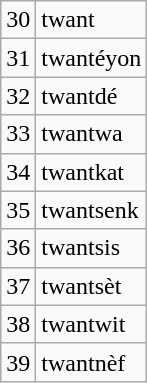<table class="wikitable" style="float:left; margin-right:0.5em">
<tr>
<td>30</td>
<td>twant</td>
</tr>
<tr>
<td>31</td>
<td>twantéyon</td>
</tr>
<tr>
<td>32</td>
<td>twantdé</td>
</tr>
<tr>
<td>33</td>
<td>twantwa</td>
</tr>
<tr>
<td>34</td>
<td>twantkat</td>
</tr>
<tr>
<td>35</td>
<td>twantsenk</td>
</tr>
<tr>
<td>36</td>
<td>twantsis</td>
</tr>
<tr>
<td>37</td>
<td>twantsèt</td>
</tr>
<tr>
<td>38</td>
<td>twantwit</td>
</tr>
<tr>
<td>39</td>
<td>twantnèf</td>
</tr>
</table>
